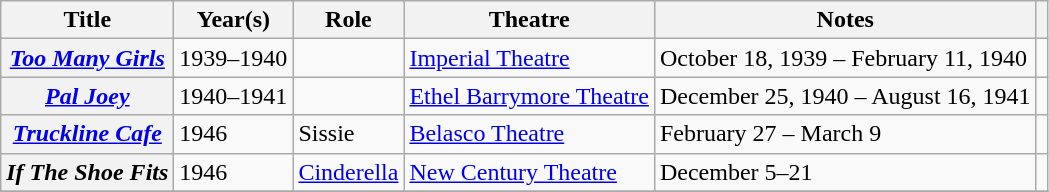<table class="wikitable plainrowheaders sortable">
<tr>
<th scope="col">Title</th>
<th scope="col">Year(s)</th>
<th scope="col">Role</th>
<th scope="col">Theatre</th>
<th scope=col class="unsortable">Notes</th>
<th scope=col class="unsortable"></th>
</tr>
<tr>
<th scope=row><em><a href='#'>Too Many Girls</a></em></th>
<td>1939–1940</td>
<td></td>
<td><a href='#'>Imperial Theatre</a></td>
<td>October 18, 1939 – February 11, 1940</td>
<td style="text-align:center;"></td>
</tr>
<tr>
<th scope=row><em><a href='#'>Pal Joey</a></em></th>
<td>1940–1941</td>
<td></td>
<td><a href='#'>Ethel Barrymore Theatre</a></td>
<td>December 25, 1940 – August 16, 1941</td>
<td style="text-align:center;"></td>
</tr>
<tr>
<th scope=row><em><a href='#'>Truckline Cafe</a></em></th>
<td>1946</td>
<td>Sissie</td>
<td><a href='#'>Belasco Theatre</a></td>
<td>February 27 – March 9</td>
<td style="text-align:center;"></td>
</tr>
<tr>
<th scope=row><em>If The Shoe Fits</em></th>
<td>1946</td>
<td><a href='#'>Cinderella</a></td>
<td><a href='#'>New Century Theatre</a></td>
<td>December 5–21</td>
<td style="text-align:center;"></td>
</tr>
<tr>
</tr>
</table>
